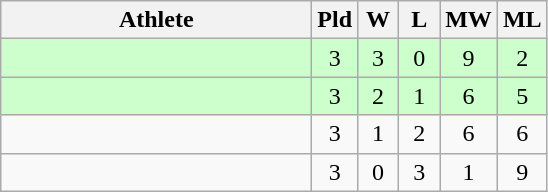<table class="wikitable" style="text-align:center">
<tr>
<th width=200>Athlete</th>
<th width=20>Pld</th>
<th width=20>W</th>
<th width=20>L</th>
<th width=20>MW</th>
<th width=20>ML</th>
</tr>
<tr bgcolor="ccffcc">
<td style="text-align:left"></td>
<td>3</td>
<td>3</td>
<td>0</td>
<td>9</td>
<td>2</td>
</tr>
<tr bgcolor="ccffcc">
<td style="text-align:left"></td>
<td>3</td>
<td>2</td>
<td>1</td>
<td>6</td>
<td>5</td>
</tr>
<tr>
<td style="text-align:left"></td>
<td>3</td>
<td>1</td>
<td>2</td>
<td>6</td>
<td>6</td>
</tr>
<tr>
<td style="text-align:left"></td>
<td>3</td>
<td>0</td>
<td>3</td>
<td>1</td>
<td>9</td>
</tr>
</table>
